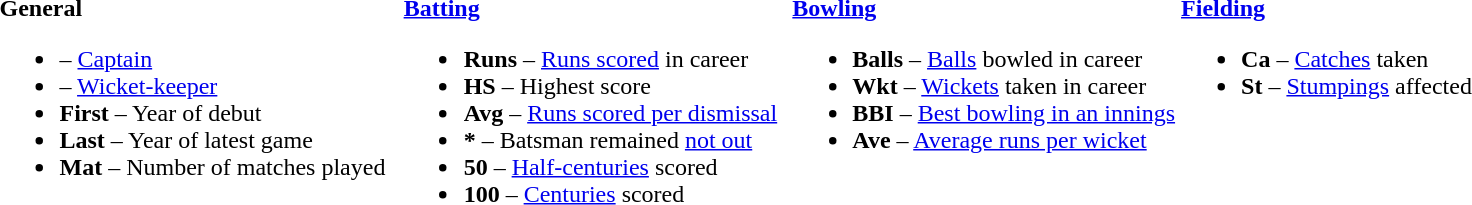<table>
<tr>
<td valign="top" style="width:26%"><br><strong>General</strong><ul><li> – <a href='#'>Captain</a></li><li> – <a href='#'>Wicket-keeper</a></li><li><strong>First</strong> – Year of debut</li><li><strong>Last</strong> – Year of latest game</li><li><strong>Mat</strong> – Number of matches played</li></ul></td>
<td valign="top" style="width:25%"><br><strong><a href='#'>Batting</a></strong><ul><li><strong>Runs</strong> – <a href='#'>Runs scored</a> in career</li><li><strong>HS</strong> – Highest score</li><li><strong>Avg</strong> – <a href='#'>Runs scored per dismissal</a></li><li><strong>*</strong> – Batsman remained <a href='#'>not out</a></li><li><strong>50</strong> – <a href='#'>Half-centuries</a> scored</li><li><strong>100</strong> – <a href='#'>Centuries</a> scored</li></ul></td>
<td valign="top" style="width:25%"><br><strong><a href='#'>Bowling</a></strong><ul><li><strong>Balls</strong> – <a href='#'>Balls</a> bowled in career</li><li><strong>Wkt</strong> – <a href='#'>Wickets</a> taken in career</li><li><strong>BBI</strong> – <a href='#'>Best bowling in an innings</a></li><li><strong>Ave</strong> – <a href='#'>Average runs per wicket</a></li></ul></td>
<td valign="top" style="width:24%"><br><strong><a href='#'>Fielding</a></strong><ul><li><strong>Ca</strong> – <a href='#'>Catches</a> taken</li><li><strong>St</strong> – <a href='#'>Stumpings</a> affected</li></ul></td>
</tr>
</table>
